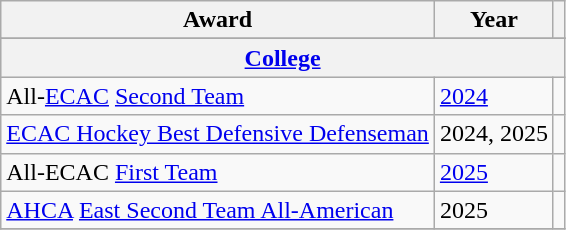<table class="wikitable">
<tr>
<th>Award</th>
<th>Year</th>
<th></th>
</tr>
<tr ALIGN="center" bgcolor="#e0e0e0">
</tr>
<tr ALIGN="center" bgcolor="#e0e0e0">
<th colspan="3"><a href='#'>College</a></th>
</tr>
<tr>
<td>All-<a href='#'>ECAC</a> <a href='#'>Second Team</a></td>
<td><a href='#'>2024</a></td>
<td></td>
</tr>
<tr>
<td><a href='#'>ECAC Hockey Best Defensive Defenseman</a></td>
<td>2024, 2025</td>
<td></td>
</tr>
<tr>
<td>All-ECAC <a href='#'>First Team</a></td>
<td><a href='#'>2025</a></td>
<td></td>
</tr>
<tr>
<td><a href='#'>AHCA</a> <a href='#'>East Second Team All-American</a></td>
<td>2025</td>
<td></td>
</tr>
<tr>
</tr>
</table>
